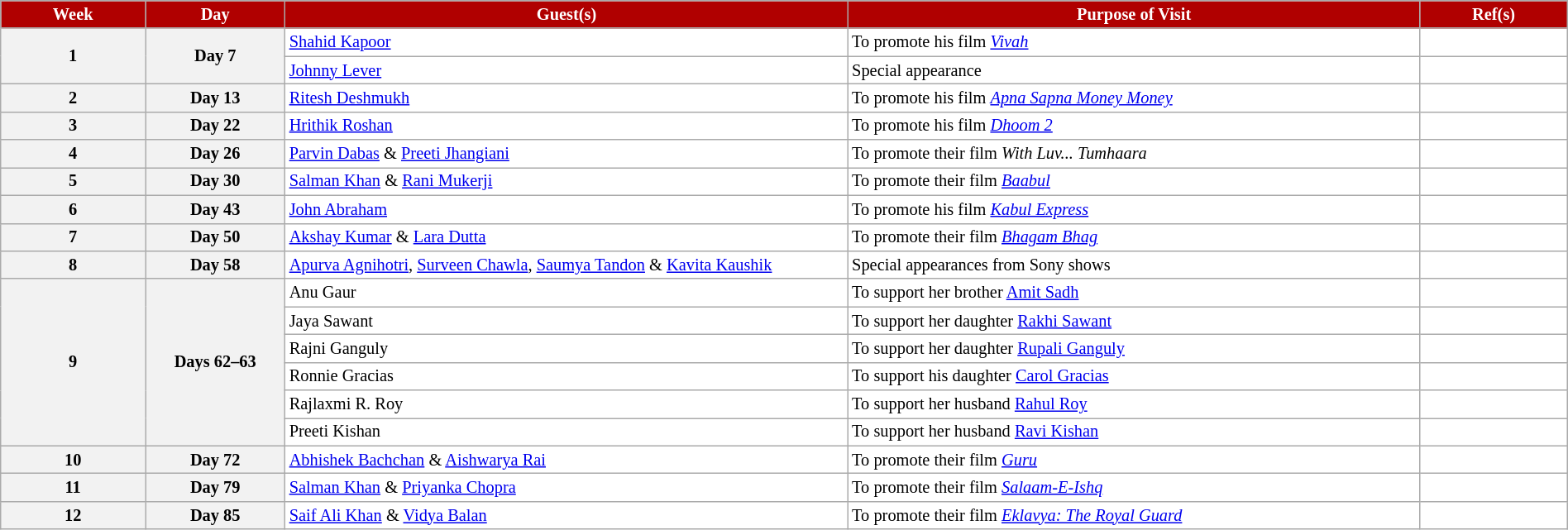<table class="wikitable" style="margin: 1em 1em 1em 0;font-size:85%; background: white; width:100%;">
<tr>
<th style="background:#B00000; color:#fff; width:1%;">Week</th>
<th style="background:#B00000; color:#fff; width:1%;">Day</th>
<th style="background:#B00000; color:#fff; width:5%;">Guest(s)</th>
<th style="background:#B00000; color:#fff; width:5%;">Purpose of Visit</th>
<th style="background:#B00000; color:#fff; width:1%;">Ref(s)</th>
</tr>
<tr>
<th rowspan="2">1</th>
<th rowspan="2">Day 7</th>
<td><a href='#'>Shahid Kapoor</a></td>
<td>To promote his film <em><a href='#'>Vivah</a></em></td>
<td></td>
</tr>
<tr>
<td><a href='#'>Johnny Lever</a></td>
<td>Special appearance</td>
<td></td>
</tr>
<tr>
<th>2</th>
<th>Day 13</th>
<td><a href='#'>Ritesh Deshmukh</a></td>
<td>To promote his film <em><a href='#'>Apna Sapna Money Money</a></em></td>
<td></td>
</tr>
<tr>
<th>3</th>
<th>Day 22</th>
<td><a href='#'>Hrithik Roshan</a></td>
<td>To promote his film <em><a href='#'>Dhoom 2</a></em></td>
<td></td>
</tr>
<tr>
<th>4</th>
<th>Day 26</th>
<td><a href='#'>Parvin Dabas</a> & <a href='#'>Preeti Jhangiani</a></td>
<td>To promote their film <em>With Luv... Tumhaara</em></td>
<td></td>
</tr>
<tr>
<th>5</th>
<th>Day 30</th>
<td><a href='#'>Salman Khan</a> & <a href='#'>Rani Mukerji</a></td>
<td>To promote their film <em><a href='#'>Baabul</a></em></td>
<td></td>
</tr>
<tr>
<th>6</th>
<th>Day 43</th>
<td><a href='#'>John Abraham</a></td>
<td>To promote his film <em><a href='#'>Kabul Express</a></em></td>
<td></td>
</tr>
<tr>
<th>7</th>
<th>Day 50</th>
<td><a href='#'>Akshay Kumar</a> & <a href='#'>Lara Dutta</a></td>
<td>To promote their film <em><a href='#'>Bhagam Bhag</a></em></td>
<td></td>
</tr>
<tr>
<th>8</th>
<th>Day 58</th>
<td><a href='#'>Apurva Agnihotri</a>, <a href='#'>Surveen Chawla</a>, <a href='#'>Saumya Tandon</a> & <a href='#'>Kavita Kaushik</a></td>
<td>Special appearances from Sony shows</td>
<td></td>
</tr>
<tr>
<th rowspan="6">9</th>
<th rowspan="6">Days 62–63</th>
<td>Anu Gaur</td>
<td>To support her brother <a href='#'>Amit Sadh</a></td>
<td></td>
</tr>
<tr>
<td>Jaya Sawant</td>
<td>To support her daughter <a href='#'>Rakhi Sawant</a></td>
<td></td>
</tr>
<tr>
<td>Rajni Ganguly</td>
<td>To support her daughter <a href='#'>Rupali Ganguly</a></td>
<td></td>
</tr>
<tr>
<td>Ronnie Gracias</td>
<td>To support his daughter <a href='#'>Carol Gracias</a></td>
<td></td>
</tr>
<tr>
<td>Rajlaxmi R. Roy</td>
<td>To support her husband <a href='#'>Rahul Roy</a></td>
<td></td>
</tr>
<tr>
<td>Preeti Kishan</td>
<td>To support her husband <a href='#'>Ravi Kishan</a></td>
<td></td>
</tr>
<tr>
<th>10</th>
<th>Day 72</th>
<td><a href='#'>Abhishek Bachchan</a> & <a href='#'>Aishwarya Rai</a></td>
<td>To promote their film <em><a href='#'>Guru</a></em></td>
<td></td>
</tr>
<tr>
<th>11</th>
<th>Day 79</th>
<td><a href='#'>Salman Khan</a> & <a href='#'>Priyanka Chopra</a></td>
<td>To promote their film <em><a href='#'>Salaam-E-Ishq</a></em></td>
<td></td>
</tr>
<tr>
<th>12</th>
<th>Day 85</th>
<td><a href='#'>Saif Ali Khan</a> & <a href='#'>Vidya Balan</a></td>
<td>To promote their film <em><a href='#'>Eklavya: The Royal Guard</a></em></td>
<td></td>
</tr>
</table>
